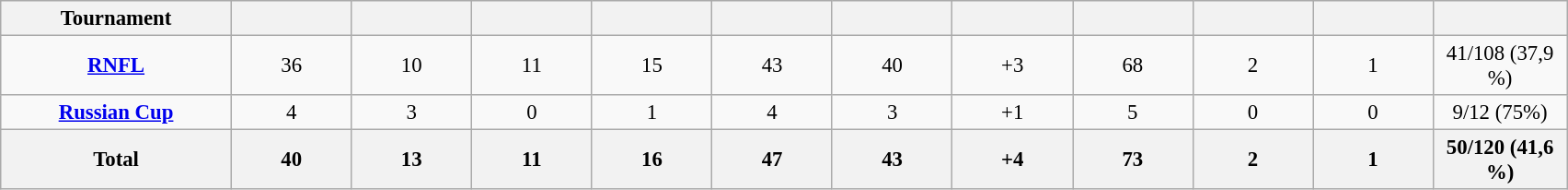<table class="wikitable sortable" style="text-align:center; font-size:95%">
<tr>
<th width=160px>Tournament</th>
<th width=80px></th>
<th width=80px></th>
<th width=80px></th>
<th width=80px></th>
<th width=80px></th>
<th width=80px></th>
<th width=80px></th>
<th width=80px></th>
<th width=80px></th>
<th width=80px></th>
<th width=90px></th>
</tr>
<tr>
<td><strong><a href='#'>RNFL</a></strong></td>
<td>36</td>
<td>10</td>
<td>11</td>
<td>15</td>
<td>43</td>
<td>40</td>
<td>+3</td>
<td>68</td>
<td>2</td>
<td>1</td>
<td>41/108 (37,9 %)</td>
</tr>
<tr>
<td><strong><a href='#'>Russian Cup</a></strong></td>
<td>4</td>
<td>3</td>
<td>0</td>
<td>1</td>
<td>4</td>
<td>3</td>
<td>+1</td>
<td>5</td>
<td>0</td>
<td>0</td>
<td>9/12 (75%)</td>
</tr>
<tr class="sortbottom">
<th>Total</th>
<th>40</th>
<th>13</th>
<th>11</th>
<th>16</th>
<th>47</th>
<th>43</th>
<th>+4</th>
<th>73</th>
<th>2</th>
<th>1</th>
<th>50/120 (41,6 %)</th>
</tr>
</table>
